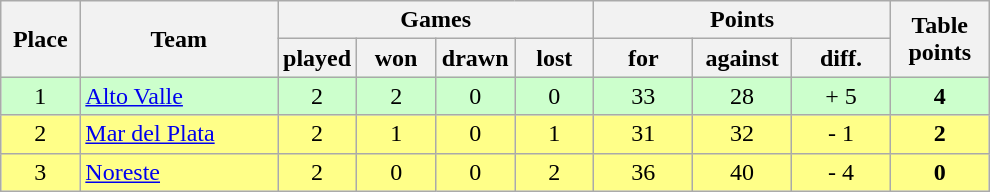<table class="wikitable">
<tr>
<th rowspan=2 width="8%">Place</th>
<th rowspan=2 width="20%">Team</th>
<th colspan=4 width="32%">Games</th>
<th colspan=3 width="30%">Points</th>
<th rowspan=2 width="10%">Table<br>points</th>
</tr>
<tr>
<th width="8%">played</th>
<th width="8%">won</th>
<th width="8%">drawn</th>
<th width="8%">lost</th>
<th width="10%">for</th>
<th width="10%">against</th>
<th width="10%">diff.</th>
</tr>
<tr align=center style="background: #ccffcc;">
<td>1</td>
<td align=left><a href='#'>Alto Valle</a></td>
<td>2</td>
<td>2</td>
<td>0</td>
<td>0</td>
<td>33</td>
<td>28</td>
<td>+ 5</td>
<td><strong>4</strong></td>
</tr>
<tr align=center style="background: #FFFF88;">
<td>2</td>
<td align=left><a href='#'>Mar del Plata</a> </td>
<td>2</td>
<td>1</td>
<td>0</td>
<td>1</td>
<td>31</td>
<td>32</td>
<td>- 1</td>
<td><strong>2</strong></td>
</tr>
<tr align=center style="background: #FFFF88;">
<td>3</td>
<td align=left><a href='#'>Noreste</a></td>
<td>2</td>
<td>0</td>
<td>0</td>
<td>2</td>
<td>36</td>
<td>40</td>
<td>- 4</td>
<td><strong>0</strong></td>
</tr>
</table>
